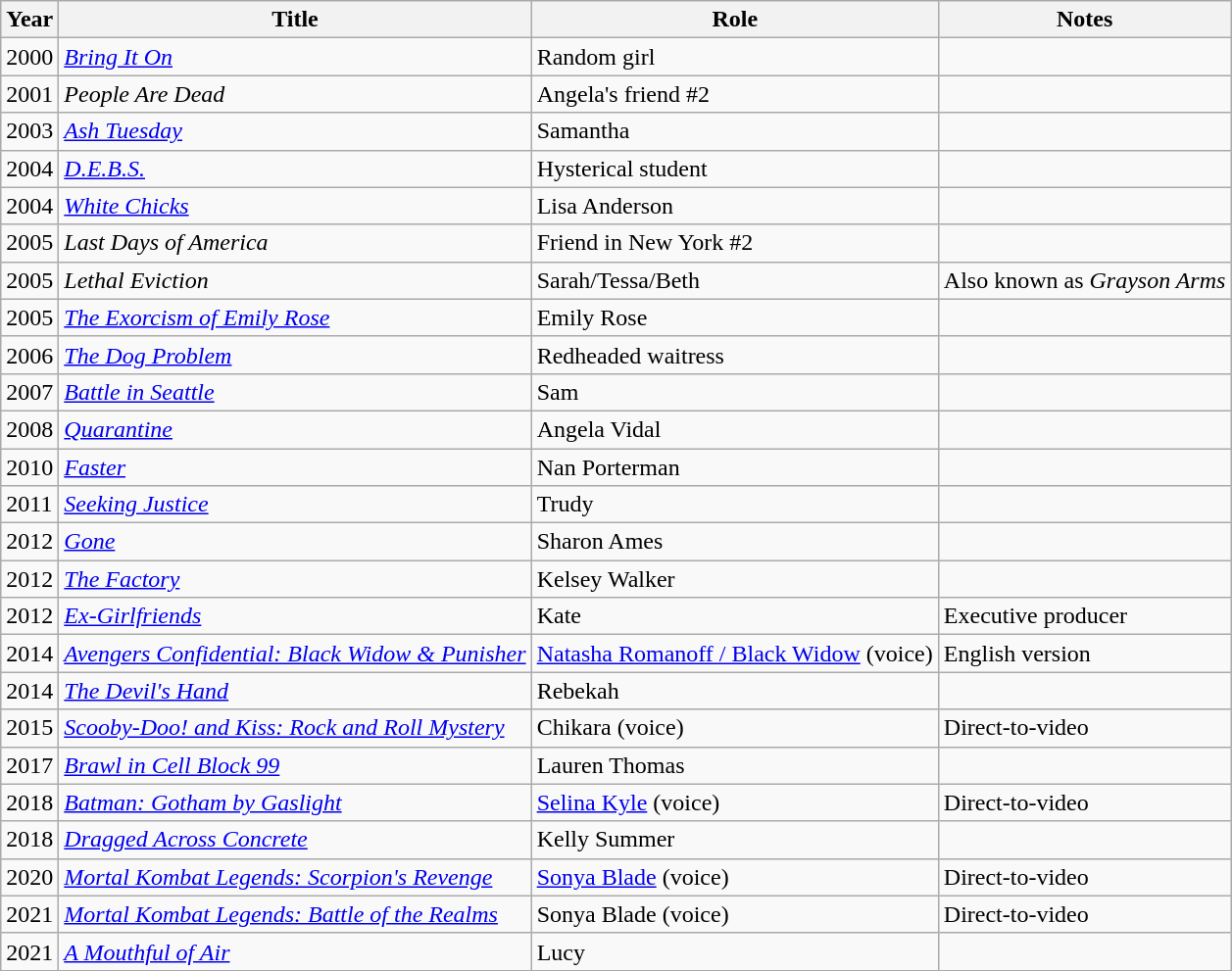<table class="wikitable sortable">
<tr>
<th>Year</th>
<th>Title</th>
<th>Role</th>
<th class="unsortable">Notes</th>
</tr>
<tr>
<td>2000</td>
<td><em><a href='#'>Bring It On</a></em></td>
<td>Random girl</td>
<td></td>
</tr>
<tr>
<td>2001</td>
<td><em>People Are Dead</em></td>
<td>Angela's friend #2</td>
<td></td>
</tr>
<tr>
<td>2003</td>
<td><em><a href='#'>Ash Tuesday</a></em></td>
<td>Samantha</td>
<td></td>
</tr>
<tr>
<td>2004</td>
<td><em><a href='#'>D.E.B.S.</a></em></td>
<td>Hysterical student</td>
<td></td>
</tr>
<tr>
<td>2004</td>
<td><em><a href='#'>White Chicks</a></em></td>
<td>Lisa Anderson</td>
<td></td>
</tr>
<tr>
<td>2005</td>
<td><em>Last Days of America</em></td>
<td>Friend in New York #2</td>
<td></td>
</tr>
<tr>
<td>2005</td>
<td><em>Lethal Eviction</em></td>
<td>Sarah/Tessa/Beth</td>
<td>Also known as <em>Grayson Arms</em></td>
</tr>
<tr>
<td>2005</td>
<td data-sort-value="Exorcism of Emily Rose, The"><em><a href='#'>The Exorcism of Emily Rose</a></em></td>
<td>Emily Rose</td>
<td></td>
</tr>
<tr>
<td>2006</td>
<td data-sort-value="Dog Problem, The"><em><a href='#'>The Dog Problem</a></em></td>
<td>Redheaded waitress</td>
<td></td>
</tr>
<tr>
<td>2007</td>
<td><em><a href='#'>Battle in Seattle</a></em></td>
<td>Sam</td>
<td></td>
</tr>
<tr>
<td>2008</td>
<td><em><a href='#'>Quarantine</a></em></td>
<td>Angela Vidal</td>
<td></td>
</tr>
<tr>
<td>2010</td>
<td><em><a href='#'>Faster</a></em></td>
<td>Nan Porterman</td>
<td></td>
</tr>
<tr>
<td>2011</td>
<td><em><a href='#'>Seeking Justice</a></em></td>
<td>Trudy</td>
<td></td>
</tr>
<tr>
<td>2012</td>
<td><em><a href='#'>Gone</a></em></td>
<td>Sharon Ames</td>
<td></td>
</tr>
<tr>
<td>2012</td>
<td data-sort-value="Factory, The"><em><a href='#'>The Factory</a></em></td>
<td>Kelsey Walker</td>
<td></td>
</tr>
<tr>
<td>2012</td>
<td><em><a href='#'>Ex-Girlfriends</a></em></td>
<td>Kate</td>
<td>Executive producer</td>
</tr>
<tr>
<td>2014</td>
<td><em><a href='#'>Avengers Confidential: Black Widow & Punisher</a></em></td>
<td><a href='#'>Natasha Romanoff / Black Widow</a> (voice)</td>
<td>English version</td>
</tr>
<tr>
<td>2014</td>
<td data-sort-value="Devil's Hand, The"><em><a href='#'>The Devil's Hand</a></em></td>
<td>Rebekah</td>
<td></td>
</tr>
<tr>
<td>2015</td>
<td><em><a href='#'>Scooby-Doo! and Kiss: Rock and Roll Mystery</a></em></td>
<td>Chikara (voice)</td>
<td>Direct-to-video</td>
</tr>
<tr>
<td>2017</td>
<td><em><a href='#'>Brawl in Cell Block 99</a></em></td>
<td>Lauren Thomas</td>
<td></td>
</tr>
<tr>
<td>2018</td>
<td><em><a href='#'>Batman: Gotham by Gaslight</a></em></td>
<td><a href='#'>Selina Kyle</a> (voice)</td>
<td>Direct-to-video</td>
</tr>
<tr>
<td>2018</td>
<td><em><a href='#'>Dragged Across Concrete</a></em></td>
<td>Kelly Summer</td>
<td></td>
</tr>
<tr>
<td>2020</td>
<td><em><a href='#'>Mortal Kombat Legends: Scorpion's Revenge</a></em></td>
<td><a href='#'>Sonya Blade</a> (voice)</td>
<td>Direct-to-video</td>
</tr>
<tr>
<td>2021</td>
<td><em><a href='#'>Mortal Kombat Legends: Battle of the Realms</a></em></td>
<td>Sonya Blade (voice)</td>
<td>Direct-to-video</td>
</tr>
<tr>
<td>2021</td>
<td data-sort-value="Mouthful of Air, A"><em><a href='#'>A Mouthful of Air</a></em></td>
<td>Lucy</td>
<td></td>
</tr>
</table>
